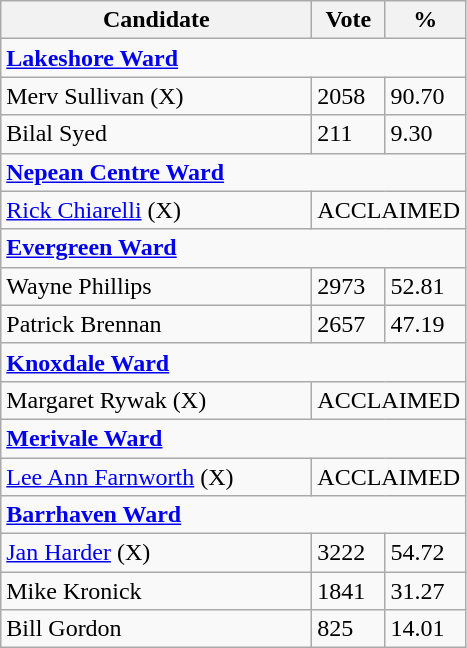<table class="wikitable">
<tr>
<th bgcolor="#DDDDFF" width="200px">Candidate</th>
<th bgcolor="#DDDDFF">Vote</th>
<th bgcolor="#DDDDFF">%</th>
</tr>
<tr>
<td colspan="4"><strong><a href='#'>Lakeshore Ward</a></strong></td>
</tr>
<tr>
<td>Merv Sullivan (X)</td>
<td>2058</td>
<td>90.70</td>
</tr>
<tr>
<td>Bilal Syed</td>
<td>211</td>
<td>9.30</td>
</tr>
<tr>
<td colspan="4"><strong><a href='#'>Nepean Centre Ward</a></strong></td>
</tr>
<tr>
<td><a href='#'>Rick Chiarelli</a> (X)</td>
<td colspan="2" align="center">ACCLAIMED</td>
</tr>
<tr>
<td colspan="4"><strong><a href='#'>Evergreen Ward</a></strong></td>
</tr>
<tr>
<td>Wayne Phillips</td>
<td>2973</td>
<td>52.81</td>
</tr>
<tr>
<td>Patrick Brennan</td>
<td>2657</td>
<td>47.19</td>
</tr>
<tr>
<td colspan="4"><strong><a href='#'>Knoxdale Ward</a></strong></td>
</tr>
<tr>
<td>Margaret Rywak (X)</td>
<td colspan="2" align="center">ACCLAIMED</td>
</tr>
<tr>
<td colspan="4"><strong><a href='#'>Merivale Ward</a></strong></td>
</tr>
<tr>
<td><a href='#'>Lee Ann Farnworth</a> (X)</td>
<td colspan="2" align="center">ACCLAIMED</td>
</tr>
<tr>
<td colspan="4"><strong><a href='#'>Barrhaven Ward</a></strong></td>
</tr>
<tr>
<td><a href='#'>Jan Harder</a> (X)</td>
<td>3222</td>
<td>54.72</td>
</tr>
<tr>
<td>Mike Kronick</td>
<td>1841</td>
<td>31.27</td>
</tr>
<tr>
<td>Bill Gordon</td>
<td>825</td>
<td>14.01</td>
</tr>
</table>
